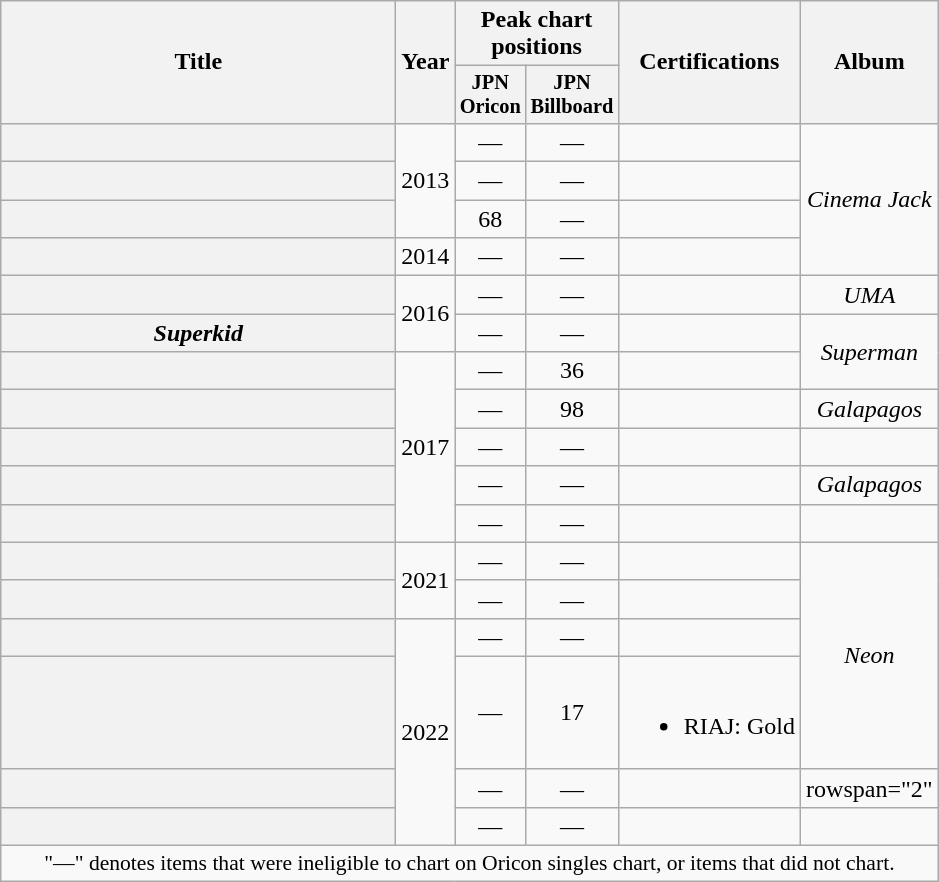<table class="wikitable plainrowheaders" style="text-align:center;">
<tr>
<th scope="col" rowspan="2" style="width:16em;">Title</th>
<th scope="col" rowspan="2">Year</th>
<th scope="col" colspan="2">Peak chart positions</th>
<th scope="col" rowspan="2">Certifications</th>
<th scope="col" rowspan="2">Album</th>
</tr>
<tr>
<th style="width:3em;font-size:85%">JPN<br>Oricon<br></th>
<th style="width:3em;font-size:85%">JPN<br>Billboard<br></th>
</tr>
<tr>
<th scope="row"></th>
<td rowspan="3">2013</td>
<td>—</td>
<td>—</td>
<td></td>
<td rowspan="4"><em>Cinema Jack</em></td>
</tr>
<tr>
<th scope="row"></th>
<td>—</td>
<td>—</td>
<td></td>
</tr>
<tr>
<th scope="row"></th>
<td>68</td>
<td>—</td>
<td></td>
</tr>
<tr>
<th scope="row"></th>
<td>2014</td>
<td>—</td>
<td>—</td>
<td></td>
</tr>
<tr>
<th scope="row"></th>
<td rowspan="2">2016</td>
<td>—</td>
<td>—</td>
<td></td>
<td><em>UMA</em></td>
</tr>
<tr>
<th scope="row"><em>Superkid</em></th>
<td>—</td>
<td>—</td>
<td></td>
<td rowspan="2"><em>Superman</em></td>
</tr>
<tr>
<th scope="row"></th>
<td rowspan="5">2017</td>
<td>—</td>
<td>36</td>
<td></td>
</tr>
<tr>
<th scope="row"></th>
<td>—</td>
<td>98</td>
<td></td>
<td><em>Galapagos</em></td>
</tr>
<tr>
<th scope="row"></th>
<td>—</td>
<td>—</td>
<td></td>
<td></td>
</tr>
<tr>
<th scope="row"></th>
<td>—</td>
<td>—</td>
<td></td>
<td><em>Galapagos</em></td>
</tr>
<tr>
<th scope="row"></th>
<td>—</td>
<td>—</td>
<td></td>
<td></td>
</tr>
<tr>
<th scope="row"></th>
<td rowspan="2">2021</td>
<td>—</td>
<td>—</td>
<td></td>
<td rowspan="4"><em>Neon</em></td>
</tr>
<tr>
<th scope="row"></th>
<td>—</td>
<td>—</td>
<td></td>
</tr>
<tr>
<th scope="row"></th>
<td rowspan="4">2022</td>
<td>—</td>
<td>—</td>
<td></td>
</tr>
<tr>
<th scope="row"></th>
<td>—</td>
<td>17</td>
<td><br><ul><li>RIAJ: Gold </li></ul></td>
</tr>
<tr>
<th scope="row"></th>
<td>—</td>
<td>—</td>
<td></td>
<td>rowspan="2" </td>
</tr>
<tr>
<th scope="row"></th>
<td>—</td>
<td>—</td>
<td></td>
</tr>
<tr>
<td colspan="12" align="center" style="font-size:90%;">"—" denotes items that were ineligible to chart on Oricon singles chart, or items that did not chart.</td>
</tr>
</table>
